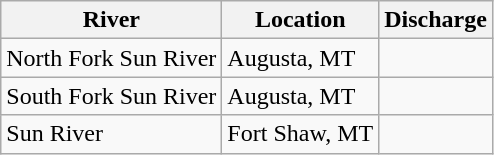<table class="wikitable">
<tr>
<th>River</th>
<th>Location</th>
<th>Discharge</th>
</tr>
<tr>
<td>North Fork Sun River</td>
<td>Augusta, MT</td>
<td></td>
</tr>
<tr>
<td>South Fork Sun River</td>
<td>Augusta, MT</td>
<td></td>
</tr>
<tr>
<td>Sun River</td>
<td>Fort Shaw, MT</td>
<td></td>
</tr>
</table>
